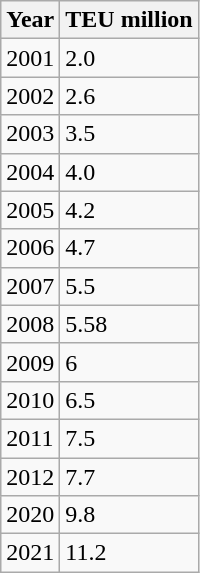<table class="wikitable sortable">
<tr>
<th>Year</th>
<th>TEU million</th>
</tr>
<tr>
<td>2001</td>
<td>2.0</td>
</tr>
<tr>
<td>2002</td>
<td>2.6</td>
</tr>
<tr>
<td>2003</td>
<td>3.5</td>
</tr>
<tr>
<td>2004</td>
<td>4.0</td>
</tr>
<tr>
<td>2005</td>
<td>4.2</td>
</tr>
<tr>
<td>2006</td>
<td>4.7</td>
</tr>
<tr>
<td>2007</td>
<td>5.5</td>
</tr>
<tr>
<td>2008</td>
<td>5.58</td>
</tr>
<tr>
<td>2009</td>
<td>6</td>
</tr>
<tr>
<td>2010</td>
<td>6.5</td>
</tr>
<tr>
<td>2011</td>
<td>7.5</td>
</tr>
<tr>
<td>2012</td>
<td>7.7 </td>
</tr>
<tr>
<td>2020</td>
<td>9.8 </td>
</tr>
<tr>
<td>2021</td>
<td>11.2 </td>
</tr>
</table>
